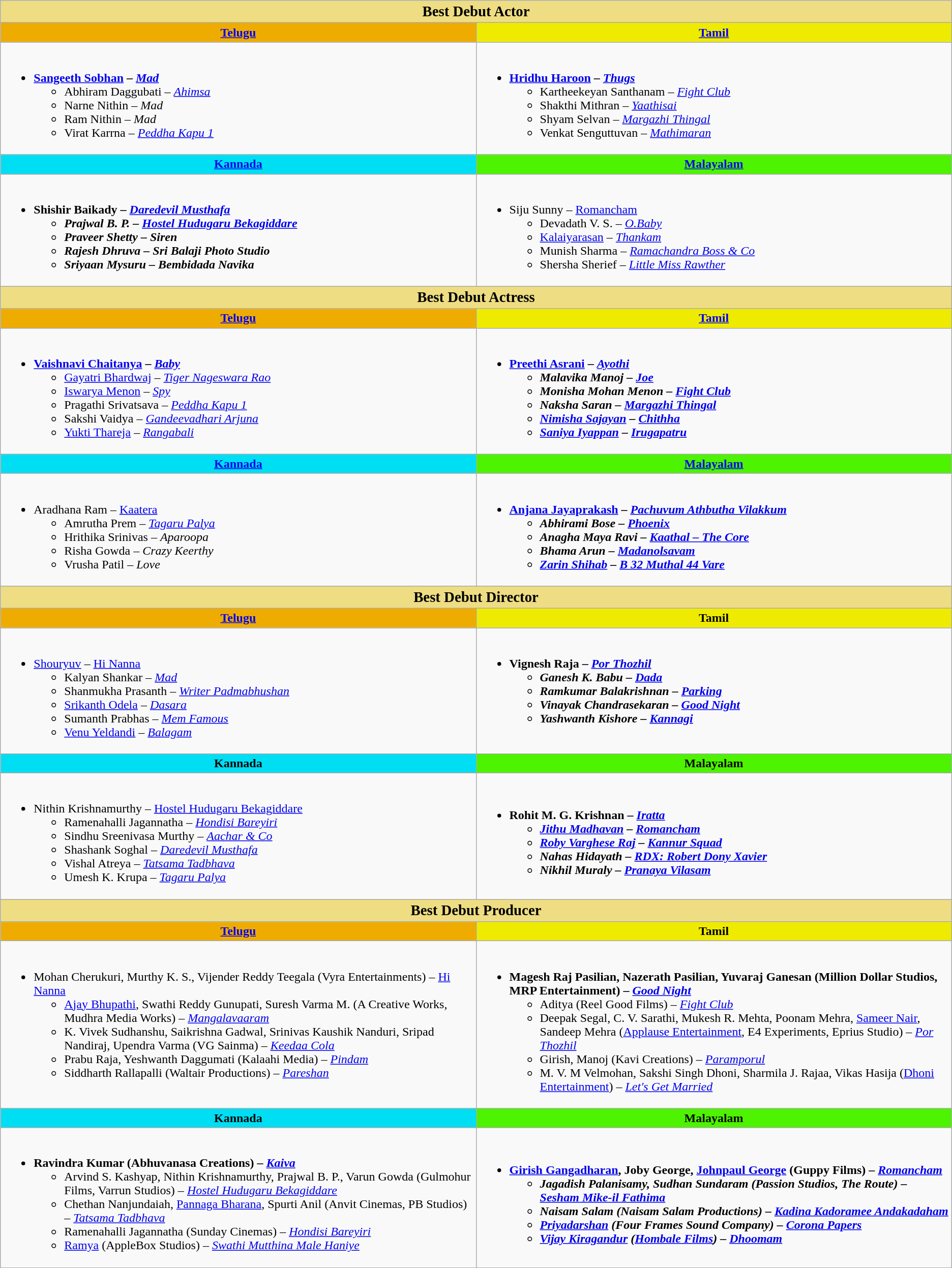<table class="wikitable" |>
<tr>
<th colspan="2" ! style="background:#eedd82; width:3000px; text-align:center;"><big><strong>Best Debut Actor</strong></big></th>
</tr>
<tr>
<th ! style="background:#efac00; width:50%; text-align:center;"><a href='#'>Telugu</a></th>
<th ! style="background:#efeb00; width:50%; text-align:center;"><a href='#'>Tamil</a></th>
</tr>
<tr>
<td valign="top"><br><ul><li><strong><a href='#'>Sangeeth Sobhan</a> – <a href='#'><em>Mad</em></a></strong><ul><li>Abhiram Daggubati – <a href='#'><em>Ahimsa</em></a></li><li>Narne Nithin – <em>Mad</em></li><li>Ram Nithin – <em>Mad</em></li><li>Virat Karrna – <em><a href='#'>Peddha Kapu 1</a></em></li></ul></li></ul></td>
<td valign="top"><br><ul><li><strong><a href='#'>Hridhu Haroon</a> – <a href='#'><em>Thugs</em></a></strong><ul><li>Kartheekeyan Santhanam – <a href='#'><em>Fight Club</em></a></li><li>Shakthi Mithran – <em><a href='#'>Yaathisai</a></em></li><li>Shyam Selvan – <em><a href='#'>Margazhi Thingal</a></em></li><li>Venkat Senguttuvan – <em><a href='#'>Mathimaran</a></em></li></ul></li></ul></td>
</tr>
<tr>
<th ! style="background:#00def3; text-align:center;"><a href='#'>Kannada</a></th>
<th ! style="background:#4df300; text-align:center;"><a href='#'>Malayalam</a></th>
</tr>
<tr>
<td valign="top"><br><ul><li><strong>Shishir Baikady – <em><a href='#'>Daredevil Musthafa</a><strong><em><ul><li>Prajwal B. P. – </em><a href='#'>Hostel Hudugaru Bekagiddare</a><em></li><li>Praveer Shetty – </em>Siren<em></li><li>Rajesh Dhruva – </em>Sri Balaji Photo Studio<em></li><li>Sriyaan Mysuru – </em>Bembidada Navika<em></li></ul></li></ul></td>
<td valign="top"><br><ul><li></strong>Siju Sunny – </em><a href='#'>Romancham</a></em></strong><ul><li>Devadath V. S. – <a href='#'><em>O.Baby</em></a></li><li><a href='#'>Kalaiyarasan</a> – <a href='#'><em>Thankam</em></a></li><li>Munish Sharma – <em><a href='#'>Ramachandra Boss & Co</a></em></li><li>Shersha Sherief – <em><a href='#'>Little Miss Rawther</a></em></li></ul></li></ul></td>
</tr>
<tr>
<th colspan="2" ! style="background:#eedd82; text-align:center;"><big><strong>Best Debut Actress</strong></big></th>
</tr>
<tr>
<th ! style="background:#efac00; text-align:center;"><a href='#'>Telugu</a></th>
<th ! style="background:#efeb00; text-align:center;"><a href='#'>Tamil</a></th>
</tr>
<tr>
<td valign="top"><br><ul><li><strong><a href='#'>Vaishnavi Chaitanya</a> – <a href='#'><em>Baby</em></a></strong><ul><li><a href='#'>Gayatri Bhardwaj</a> – <em><a href='#'>Tiger Nageswara Rao</a></em></li><li><a href='#'>Iswarya Menon</a> – <a href='#'><em>Spy</em></a></li><li>Pragathi Srivatsava – <em><a href='#'>Peddha Kapu 1</a></em></li><li>Sakshi Vaidya – <em><a href='#'>Gandeevadhari Arjuna</a></em></li><li><a href='#'>Yukti Thareja</a> – <a href='#'><em>Rangabali</em></a></li></ul></li></ul></td>
<td valign="top"><br><ul><li><strong><a href='#'>Preethi Asrani</a> – <em><a href='#'>Ayothi</a><strong><em><ul><li>Malavika Manoj – <a href='#'></em>Joe<em></a></li><li>Monisha Mohan Menon – <a href='#'></em>Fight Club<em></a></li><li>Naksha Saran – </em><a href='#'>Margazhi Thingal</a><em></li><li><a href='#'>Nimisha Sajayan</a> – </em><a href='#'>Chithha</a><em></li><li><a href='#'>Saniya Iyappan</a> – </em><a href='#'>Irugapatru</a><em></li></ul></li></ul></td>
</tr>
<tr>
<th ! style="background:#00def3; text-align:center;"><a href='#'>Kannada</a></th>
<th ! style="background:#4df300; text-align:center;"><a href='#'>Malayalam</a></th>
</tr>
<tr>
<td valign="top"><br><ul><li></strong>Aradhana Ram – </em><a href='#'>Kaatera</a></em></strong><ul><li>Amrutha Prem – <em><a href='#'>Tagaru Palya</a></em></li><li>Hrithika Srinivas – <em>Aparoopa</em></li><li>Risha Gowda – <em>Crazy Keerthy</em></li><li>Vrusha Patil – <em>Love</em></li></ul></li></ul></td>
<td valign="top"><br><ul><li><strong><a href='#'>Anjana Jayaprakash</a> – <em><a href='#'>Pachuvum Athbutha Vilakkum</a><strong><em><ul><li>Abhirami Bose – <a href='#'></em>Phoenix<em></a></li><li>Anagha Maya Ravi – </em><a href='#'>Kaathal – The Core</a><em></li><li>Bhama Arun – <a href='#'></em>Madanolsavam<em></a></li><li><a href='#'>Zarin Shihab</a> – </em><a href='#'>B 32 Muthal 44 Vare</a><em></li></ul></li></ul></td>
</tr>
<tr>
<th colspan="2" ! style="background:#eedd82; text-align:center;"><big></strong>Best Debut Director<strong></big></th>
</tr>
<tr>
<th ! style="background:#efac00; text-align:center;"><a href='#'>Telugu</a></th>
<th ! style="background:#efeb00; text-align:center;">Tamil</th>
</tr>
<tr>
<td valign="top"><br><ul><li></strong><a href='#'>Shouryuv</a> – </em><a href='#'>Hi Nanna</a></em></strong><ul><li>Kalyan Shankar – <a href='#'><em>Mad</em></a></li><li>Shanmukha Prasanth – <em><a href='#'>Writer Padmabhushan</a></em></li><li><a href='#'>Srikanth Odela</a> – <a href='#'><em>Dasara</em></a></li><li>Sumanth Prabhas – <em><a href='#'>Mem Famous</a></em></li><li><a href='#'>Venu Yeldandi</a> – <a href='#'><em>Balagam</em></a></li></ul></li></ul></td>
<td valign="top"><br><ul><li><strong>Vignesh Raja – <em><a href='#'>Por Thozhil</a><strong><em><ul><li>Ganesh K. Babu – <a href='#'></em>Dada<em></a></li><li>Ramkumar Balakrishnan – <a href='#'></em>Parking<em></a></li><li>Vinayak Chandrasekaran – <a href='#'></em>Good Night<em></a></li><li>Yashwanth Kishore – <a href='#'></em>Kannagi<em></a></li></ul></li></ul></td>
</tr>
<tr>
<th ! style="background:#00def3; text-align:center;">Kannada</th>
<th ! style="background:#4df300; text-align:center;">Malayalam</th>
</tr>
<tr>
<td valign="top"><br><ul><li></strong>Nithin Krishnamurthy – </em><a href='#'>Hostel Hudugaru Bekagiddare</a></em></strong><ul><li>Ramenahalli Jagannatha – <em><a href='#'>Hondisi Bareyiri</a></em></li><li>Sindhu Sreenivasa Murthy – <em><a href='#'>Aachar & Co</a></em></li><li>Shashank Soghal – <em><a href='#'>Daredevil Musthafa</a></em></li><li>Vishal Atreya – <em><a href='#'>Tatsama Tadbhava</a></em></li><li>Umesh K. Krupa – <em><a href='#'>Tagaru Palya</a></em></li></ul></li></ul></td>
<td><br><ul><li><strong>Rohit M. G. Krishnan – <em><a href='#'>Iratta</a><strong><em><ul><li><a href='#'>Jithu Madhavan</a> – </em><a href='#'>Romancham</a><em></li><li><a href='#'>Roby Varghese Raj</a> – </em><a href='#'>Kannur Squad</a><em></li><li>Nahas Hidayath – </em><a href='#'>RDX: Robert Dony Xavier</a><em></li><li>Nikhil Muraly – </em><a href='#'>Pranaya Vilasam</a><em></li></ul></li></ul></td>
</tr>
<tr>
<th colspan="2" ! style="background:#eedd82; text-align:center;"><big></strong>Best Debut Producer<strong></big></th>
</tr>
<tr>
<th ! style="background:#efac00; text-align:center;"><a href='#'>Telugu</a></th>
<th ! style="background:#efeb00; text-align:center;">Tamil</th>
</tr>
<tr>
<td valign="top"><br><ul><li></strong>Mohan Cherukuri, Murthy K. S., Vijender Reddy Teegala (Vyra Entertainments) – </em><a href='#'>Hi Nanna</a></em></strong><ul><li><a href='#'>Ajay Bhupathi</a>, Swathi Reddy Gunupati, Suresh Varma M. (A Creative Works, Mudhra Media Works) – <em><a href='#'>Mangalavaaram</a></em></li><li>K. Vivek Sudhanshu, Saikrishna Gadwal, Srinivas Kaushik Nanduri, Sripad Nandiraj, Upendra Varma (VG Sainma) – <em><a href='#'>Keedaa Cola</a></em></li><li>Prabu Raja, Yeshwanth Daggumati (Kalaahi Media) – <em><a href='#'>Pindam</a></em></li><li>Siddharth Rallapalli (Waltair Productions) – <em><a href='#'>Pareshan</a></em></li></ul></li></ul></td>
<td valign="top"><br><ul><li><strong>Magesh Raj Pasilian, Nazerath Pasilian, Yuvaraj Ganesan (Million Dollar Studios, MRP Entertainment) – <a href='#'><em>Good Night</em></a></strong><ul><li>Aditya (Reel Good Films) – <a href='#'><em>Fight Club</em></a></li><li>Deepak Segal, C. V. Sarathi, Mukesh R. Mehta, Poonam Mehra, <a href='#'>Sameer Nair</a>, Sandeep Mehra (<a href='#'>Applause Entertainment</a>, E4 Experiments, Eprius Studio) – <em><a href='#'>Por Thozhil</a></em></li><li>Girish, Manoj (Kavi Creations) – <em><a href='#'>Paramporul</a></em></li><li>M. V. M Velmohan, Sakshi Singh Dhoni,  Sharmila J. Rajaa, Vikas Hasija (<a href='#'>Dhoni Entertainment</a>) – <a href='#'><em>Let's Get Married</em></a></li></ul></li></ul></td>
</tr>
<tr>
<th ! style="background:#00def3; text-align:center;">Kannada</th>
<th ! style="background:#4df300; text-align:center;">Malayalam</th>
</tr>
<tr>
<td valign="top"><br><ul><li><strong>Ravindra Kumar (Abhuvanasa Creations) – <a href='#'><em>Kaiva</em></a></strong><ul><li>Arvind S. Kashyap, Nithin Krishnamurthy, Prajwal B. P., Varun Gowda (Gulmohur Films, Varrun Studios) – <em><a href='#'>Hostel Hudugaru Bekagiddare</a></em></li><li>Chethan Nanjundaiah, <a href='#'>Pannaga Bharana</a>, Spurti Anil (Anvit Cinemas, PB Studios) – <em><a href='#'>Tatsama Tadbhava</a></em></li><li>Ramenahalli Jagannatha (Sunday Cinemas) – <em><a href='#'>Hondisi Bareyiri</a></em></li><li><a href='#'>Ramya</a> (AppleBox Studios) – <em><a href='#'>Swathi Mutthina Male Haniye</a></em></li></ul></li></ul></td>
<td><br><ul><li><strong><a href='#'>Girish Gangadharan</a>, Joby George, <a href='#'>Johnpaul George</a> (Guppy Films) – <em><a href='#'>Romancham</a><strong><em><ul><li>Jagadish Palanisamy, Sudhan Sundaram (Passion Studios, The Route) – </em><a href='#'>Sesham Mike-il Fathima</a><em></li><li>Naisam Salam (Naisam Salam Productions) – </em><a href='#'>Kadina Kadoramee Andakadaham</a><em></li><li><a href='#'>Priyadarshan</a> (Four Frames Sound Company) – </em><a href='#'>Corona Papers</a><em></li><li><a href='#'>Vijay Kiragandur</a> (<a href='#'>Hombale Films</a>) – <a href='#'></em>Dhoomam<em></a></li></ul></li></ul></td>
</tr>
</table>
